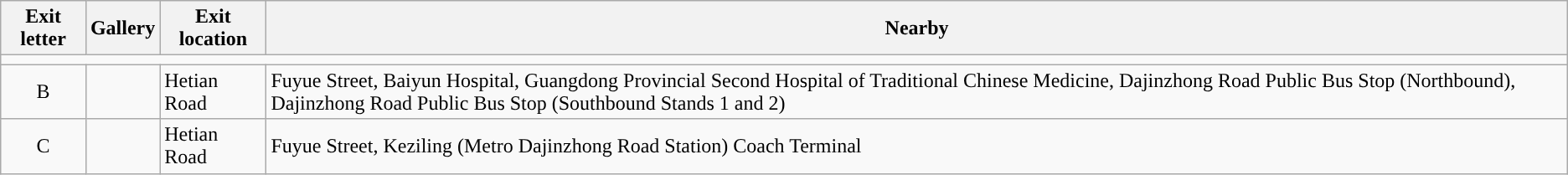<table class="wikitable">
<tr>
<th style="width:70px" colspan="3">Exit letter</th>
<th>Gallery</th>
<th>Exit location</th>
<th>Nearby</th>
</tr>
<tr style="background:#">
<td colspan = "6"></td>
</tr>
<tr>
<td align="center" colspan="3">B</td>
<td></td>
<td>Hetian Road</td>
<td>Fuyue Street, Baiyun Hospital, Guangdong Provincial Second Hospital of Traditional Chinese Medicine, Dajinzhong Road Public Bus Stop (Northbound), Dajinzhong Road Public Bus Stop (Southbound Stands 1 and 2)</td>
</tr>
<tr>
<td align="center" colspan="3">C</td>
<td></td>
<td>Hetian Road</td>
<td>Fuyue Street, Keziling (Metro Dajinzhong Road Station) Coach Terminal</td>
</tr>
</table>
